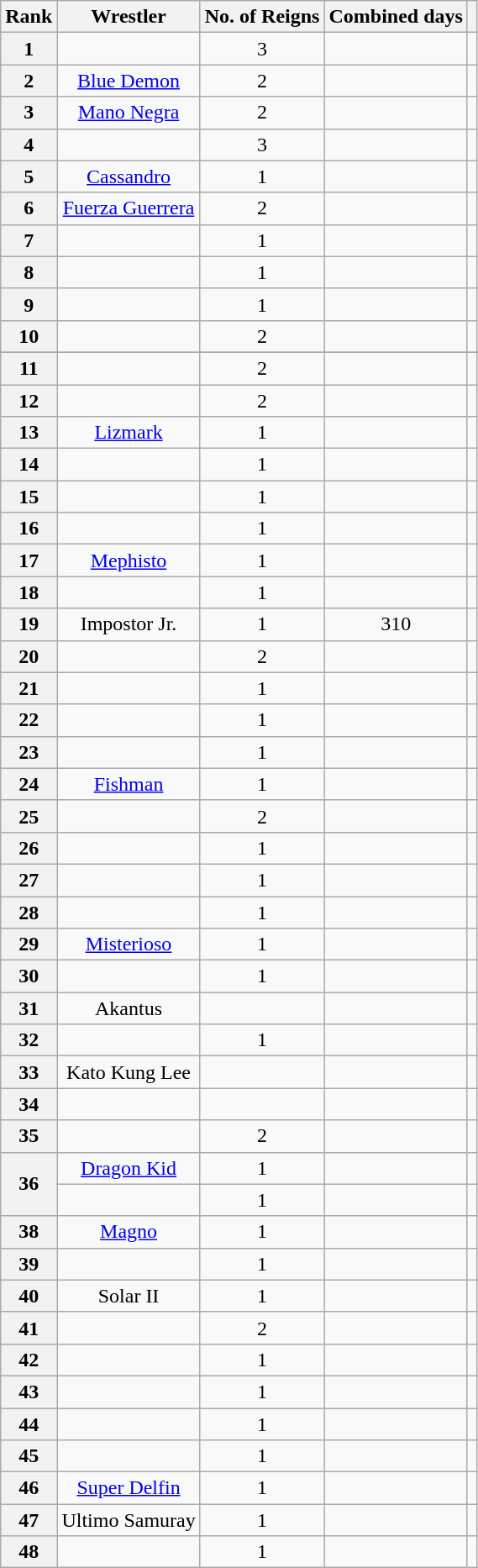<table class="wikitable sortable" style="text-align: center">
<tr>
<th data-sort-type="number" scope="col">Rank</th>
<th scope="col">Wrestler</th>
<th data-sort-type="number" scope="col">No. of Reigns</th>
<th data-sort-type="number" scope="col">Combined days</th>
<th class="unsortable" scope="col"></th>
</tr>
<tr>
<th scope="row">1</th>
<td></td>
<td>3</td>
<td></td>
<td></td>
</tr>
<tr>
<th scope="row">2</th>
<td><a href='#'>Blue Demon</a></td>
<td>2</td>
<td></td>
<td></td>
</tr>
<tr>
<th scope="row">3</th>
<td><a href='#'>Mano Negra</a></td>
<td>2</td>
<td></td>
<td></td>
</tr>
<tr>
<th scope="row">4</th>
<td></td>
<td>3</td>
<td></td>
<td></td>
</tr>
<tr>
<th scope="row">5</th>
<td><a href='#'>Cassandro</a></td>
<td>1</td>
<td></td>
<td></td>
</tr>
<tr>
<th scope="row">6</th>
<td><a href='#'>Fuerza Guerrera</a></td>
<td>2</td>
<td></td>
<td></td>
</tr>
<tr>
<th scope="row">7</th>
<td></td>
<td>1</td>
<td></td>
<td></td>
</tr>
<tr>
<th scope="row">8</th>
<td></td>
<td>1</td>
<td></td>
<td></td>
</tr>
<tr>
<th scope="row">9</th>
<td></td>
<td>1</td>
<td></td>
<td></td>
</tr>
<tr>
<th scope="row">10</th>
<td></td>
<td>2</td>
<td></td>
<td></td>
</tr>
<tr>
</tr>
<tr>
<th scope="row">11</th>
<td></td>
<td>2</td>
<td></td>
<td></td>
</tr>
<tr>
<th scope="row">12</th>
<td></td>
<td>2</td>
<td></td>
<td></td>
</tr>
<tr>
<th scope="row">13</th>
<td><a href='#'>Lizmark</a></td>
<td>1</td>
<td></td>
<td></td>
</tr>
<tr>
<th scope="row">14</th>
<td></td>
<td>1</td>
<td></td>
<td></td>
</tr>
<tr>
<th scope="row">15</th>
<td></td>
<td>1</td>
<td></td>
<td></td>
</tr>
<tr>
<th scope="row">16</th>
<td></td>
<td>1</td>
<td></td>
<td></td>
</tr>
<tr>
<th scope="row">17</th>
<td><a href='#'>Mephisto</a></td>
<td>1</td>
<td></td>
<td></td>
</tr>
<tr>
<th scope="row">18</th>
<td></td>
<td>1</td>
<td></td>
<td></td>
</tr>
<tr>
<th scope="row">19</th>
<td>Impostor Jr.</td>
<td>1</td>
<td>310</td>
<td></td>
</tr>
<tr>
<th scope="row">20</th>
<td></td>
<td>2</td>
<td></td>
<td></td>
</tr>
<tr>
<th scope="row">21</th>
<td></td>
<td>1</td>
<td></td>
<td></td>
</tr>
<tr>
<th scope="row">22</th>
<td></td>
<td>1</td>
<td></td>
<td></td>
</tr>
<tr>
<th scope="row">23</th>
<td></td>
<td>1</td>
<td></td>
<td></td>
</tr>
<tr>
<th scope="row">24</th>
<td><a href='#'>Fishman</a></td>
<td>1</td>
<td></td>
<td></td>
</tr>
<tr>
<th scope="row">25</th>
<td></td>
<td>2</td>
<td></td>
<td></td>
</tr>
<tr>
<th scope="row">26</th>
<td></td>
<td>1</td>
<td></td>
<td></td>
</tr>
<tr>
<th scope="row">27</th>
<td></td>
<td>1</td>
<td></td>
<td></td>
</tr>
<tr>
<th scope="row">28</th>
<td></td>
<td>1</td>
<td></td>
<td></td>
</tr>
<tr>
<th scope="row">29</th>
<td><a href='#'>Misterioso</a></td>
<td>1</td>
<td></td>
<td></td>
</tr>
<tr>
<th scope="row">30</th>
<td></td>
<td>1</td>
<td></td>
<td></td>
</tr>
<tr>
<th scope="row">31</th>
<td>Akantus</td>
<td></td>
<td></td>
<td></td>
</tr>
<tr>
<th scope="row">32</th>
<td></td>
<td>1</td>
<td></td>
<td></td>
</tr>
<tr>
<th scope="row">33</th>
<td>Kato Kung Lee</td>
<td></td>
<td></td>
<td></td>
</tr>
<tr>
<th scope="row">34</th>
<td></td>
<td></td>
<td></td>
<td></td>
</tr>
<tr>
<th scope="row">35</th>
<td></td>
<td>2</td>
<td></td>
<td></td>
</tr>
<tr>
<th rowspan=2 scope="row">36</th>
<td><a href='#'>Dragon Kid</a></td>
<td>1</td>
<td></td>
<td></td>
</tr>
<tr>
<td></td>
<td>1</td>
<td></td>
<td></td>
</tr>
<tr>
<th scope="row">38</th>
<td><a href='#'>Magno</a></td>
<td>1</td>
<td></td>
<td></td>
</tr>
<tr>
<th scope="row">39</th>
<td></td>
<td>1</td>
<td></td>
<td></td>
</tr>
<tr>
<th scope="row">40</th>
<td>Solar II</td>
<td>1</td>
<td></td>
<td></td>
</tr>
<tr>
<th scope="row">41</th>
<td></td>
<td>2</td>
<td></td>
<td></td>
</tr>
<tr>
<th scope="row">42</th>
<td></td>
<td>1</td>
<td></td>
<td></td>
</tr>
<tr>
<th scope="row">43</th>
<td></td>
<td>1</td>
<td></td>
<td></td>
</tr>
<tr>
<th scope="row">44</th>
<td></td>
<td>1</td>
<td></td>
<td></td>
</tr>
<tr>
<th scope="row">45</th>
<td></td>
<td>1</td>
<td></td>
<td></td>
</tr>
<tr>
<th scope="row">46</th>
<td><a href='#'>Super Delfin</a></td>
<td>1</td>
<td></td>
<td></td>
</tr>
<tr>
<th scope="row">47</th>
<td>Ultimo Samuray</td>
<td>1</td>
<td></td>
<td></td>
</tr>
<tr>
<th scope="row">48</th>
<td></td>
<td>1</td>
<td></td>
<td></td>
</tr>
</table>
